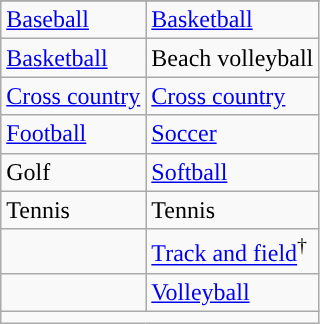<table class="wikitable" style=" ">
<tr>
</tr>
<tr>
<td><a href='#'>Baseball</a></td>
<td><a href='#'>Basketball</a></td>
</tr>
<tr>
<td><a href='#'>Basketball</a></td>
<td>Beach volleyball</td>
</tr>
<tr>
<td><a href='#'>Cross country</a></td>
<td><a href='#'>Cross country</a></td>
</tr>
<tr>
<td><a href='#'>Football</a></td>
<td><a href='#'>Soccer</a></td>
</tr>
<tr>
<td>Golf</td>
<td><a href='#'>Softball</a></td>
</tr>
<tr>
<td>Tennis</td>
<td>Tennis</td>
</tr>
<tr>
<td></td>
<td><a href='#'>Track and field</a><sup>†</sup></td>
</tr>
<tr>
<td></td>
<td><a href='#'>Volleyball</a></td>
</tr>
<tr>
<td colspan="2"></td>
</tr>
</table>
